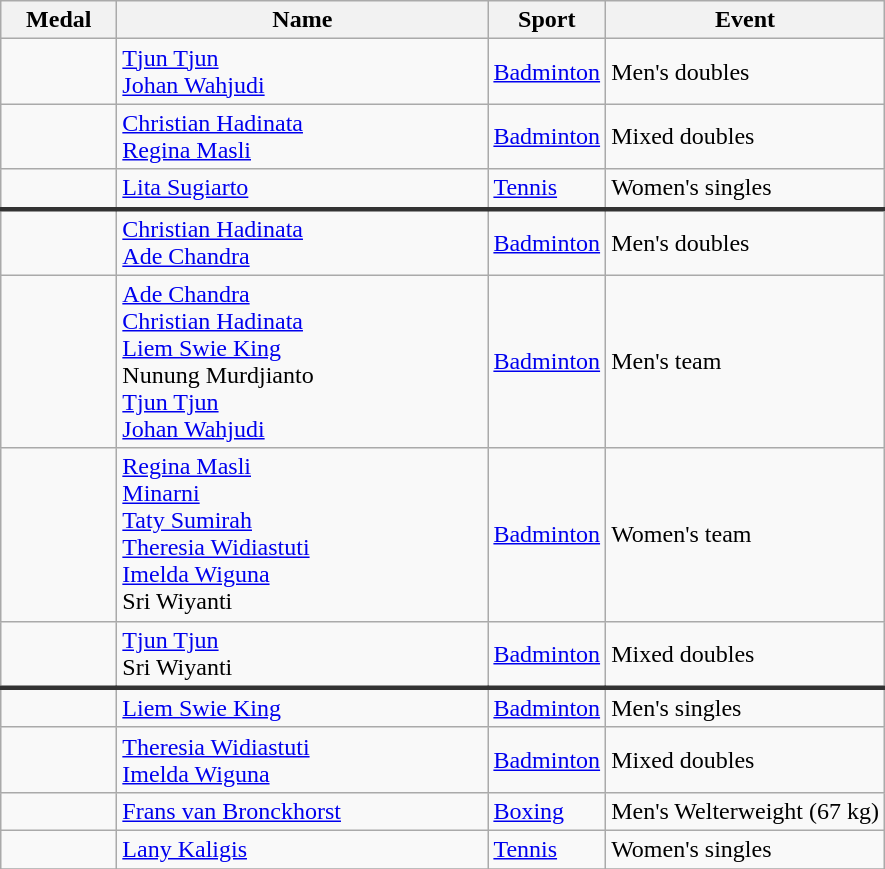<table class="wikitable sortable" style="text-align:left;">
<tr>
<th width="70">Medal</th>
<th width="240">Name</th>
<th>Sport</th>
<th>Event</th>
</tr>
<tr>
<td></td>
<td><a href='#'>Tjun Tjun</a><br><a href='#'>Johan Wahjudi</a></td>
<td> <a href='#'>Badminton</a></td>
<td>Men's doubles</td>
</tr>
<tr>
<td></td>
<td><a href='#'>Christian Hadinata</a><br><a href='#'>Regina Masli</a></td>
<td> <a href='#'>Badminton</a></td>
<td>Mixed doubles</td>
</tr>
<tr>
<td></td>
<td><a href='#'>Lita Sugiarto</a></td>
<td> <a href='#'>Tennis</a></td>
<td>Women's singles</td>
</tr>
<tr style="border-top: 3px solid #333333;">
<td></td>
<td><a href='#'>Christian Hadinata</a><br><a href='#'>Ade Chandra</a></td>
<td> <a href='#'>Badminton</a></td>
<td>Men's doubles</td>
</tr>
<tr>
<td></td>
<td><a href='#'>Ade Chandra</a><br><a href='#'>Christian Hadinata</a><br><a href='#'>Liem Swie King</a><br>Nunung Murdjianto<br><a href='#'>Tjun Tjun</a><br><a href='#'>Johan Wahjudi</a></td>
<td> <a href='#'>Badminton</a></td>
<td>Men's team</td>
</tr>
<tr>
<td></td>
<td><a href='#'>Regina Masli</a><br><a href='#'>Minarni</a><br><a href='#'>Taty Sumirah</a><br><a href='#'>Theresia Widiastuti</a><br><a href='#'>Imelda Wiguna</a><br>Sri Wiyanti</td>
<td> <a href='#'>Badminton</a></td>
<td>Women's team</td>
</tr>
<tr>
<td></td>
<td><a href='#'>Tjun Tjun</a><br>Sri Wiyanti</td>
<td> <a href='#'>Badminton</a></td>
<td>Mixed doubles</td>
</tr>
<tr style="border-top: 3px solid #333333;">
<td></td>
<td><a href='#'>Liem Swie King</a></td>
<td> <a href='#'>Badminton</a></td>
<td>Men's singles</td>
</tr>
<tr>
<td></td>
<td><a href='#'>Theresia Widiastuti</a><br><a href='#'>Imelda Wiguna</a></td>
<td> <a href='#'>Badminton</a></td>
<td>Mixed doubles</td>
</tr>
<tr>
<td></td>
<td><a href='#'>Frans van Bronckhorst</a></td>
<td> <a href='#'>Boxing</a></td>
<td>Men's Welterweight (67 kg)</td>
</tr>
<tr>
<td></td>
<td><a href='#'>Lany Kaligis</a></td>
<td> <a href='#'>Tennis</a></td>
<td>Women's singles</td>
</tr>
<tr>
</tr>
</table>
